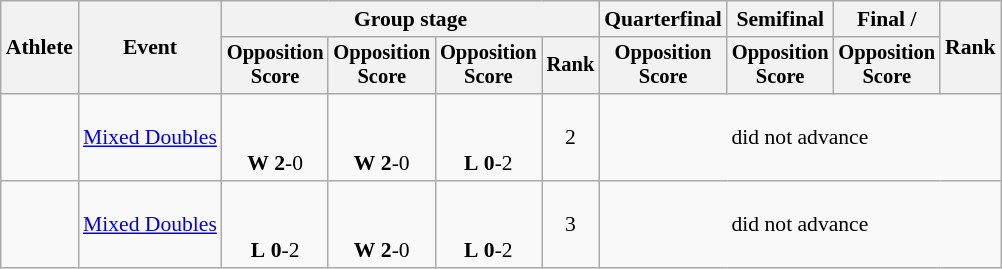<table class="wikitable" style="font-size:90%">
<tr>
<th rowspan=2>Athlete</th>
<th rowspan=2>Event</th>
<th colspan=4>Group stage</th>
<th>Quarterfinal</th>
<th>Semifinal</th>
<th>Final / </th>
<th rowspan=2>Rank</th>
</tr>
<tr style="font-size:95%">
<th>Opposition<br>Score</th>
<th>Opposition<br>Score</th>
<th>Opposition<br>Score</th>
<th>Rank</th>
<th>Opposition<br>Score</th>
<th>Opposition<br>Score</th>
<th>Opposition<br>Score</th>
</tr>
<tr align=center>
<td align=left><br></td>
<td align=left><a href='#'>Mixed Doubles</a></td>
<td><small><br></small> <br> <strong>W</strong> <strong>2</strong>-0</td>
<td><small><br></small> <br> <strong>W</strong> <strong>2</strong>-0</td>
<td><small><br></small> <br> <strong>L</strong> <strong>0</strong>-2</td>
<td>2</td>
<td colspan=4>did not advance</td>
</tr>
<tr align=center>
<td align=left><br></td>
<td align=left><a href='#'>Mixed Doubles</a></td>
<td><small><br></small> <br> <strong>L</strong> <strong>0</strong>-2</td>
<td><small><br></small> <br> <strong>W</strong> <strong>2</strong>-0</td>
<td><small><br></small> <br> <strong>L</strong> <strong>0</strong>-2</td>
<td>3</td>
<td colspan=4>did not advance</td>
</tr>
</table>
